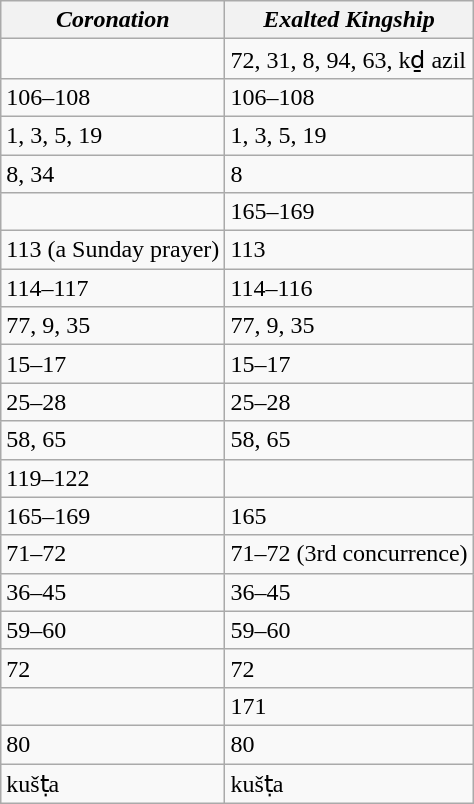<table class="wikitable">
<tr>
<th><em>Coronation</em></th>
<th><em>Exalted Kingship</em></th>
</tr>
<tr>
<td></td>
<td>72, 31, 8, 94, 63, kḏ azil</td>
</tr>
<tr>
<td>106–108</td>
<td>106–108</td>
</tr>
<tr>
<td>1, 3, 5, 19</td>
<td>1, 3, 5, 19</td>
</tr>
<tr>
<td>8, 34</td>
<td>8</td>
</tr>
<tr>
<td></td>
<td>165–169</td>
</tr>
<tr>
<td>113 (a Sunday prayer)</td>
<td>113</td>
</tr>
<tr>
<td>114–117</td>
<td>114–116</td>
</tr>
<tr>
<td>77, 9, 35</td>
<td>77, 9, 35</td>
</tr>
<tr>
<td>15–17</td>
<td>15–17</td>
</tr>
<tr>
<td>25–28</td>
<td>25–28</td>
</tr>
<tr>
<td>58, 65</td>
<td>58, 65</td>
</tr>
<tr>
<td>119–122</td>
<td></td>
</tr>
<tr>
<td>165–169</td>
<td>165</td>
</tr>
<tr>
<td>71–72</td>
<td>71–72 (3rd concurrence)</td>
</tr>
<tr>
<td>36–45</td>
<td>36–45</td>
</tr>
<tr>
<td>59–60</td>
<td>59–60</td>
</tr>
<tr>
<td>72</td>
<td>72</td>
</tr>
<tr>
<td></td>
<td>171</td>
</tr>
<tr>
<td>80</td>
<td>80</td>
</tr>
<tr>
<td>kušṭa</td>
<td>kušṭa</td>
</tr>
</table>
